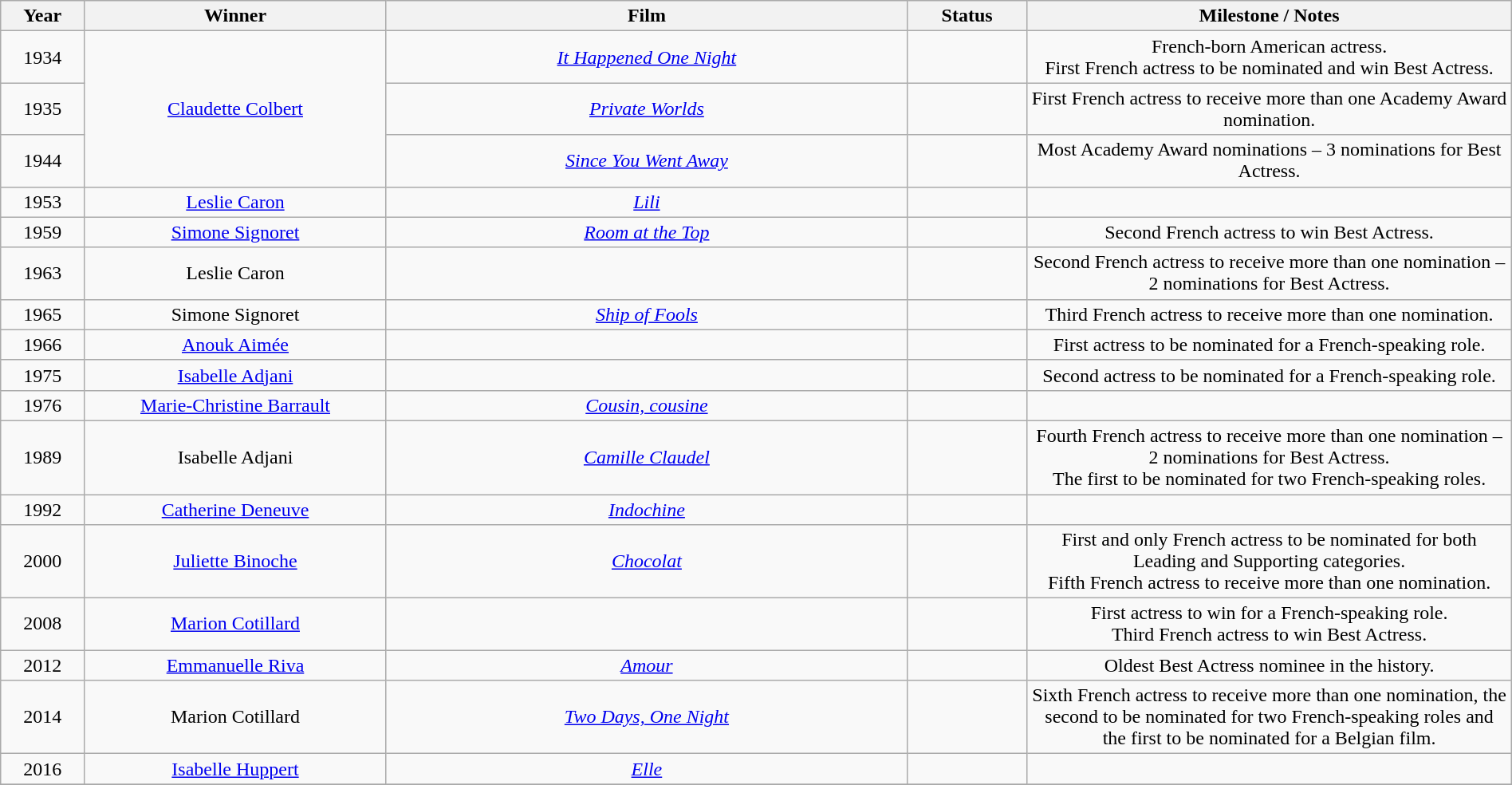<table class="wikitable" style="text-align: center" width="100%" cellpadding="5">
<tr>
<th width="50">Year</th>
<th width="200">Winner</th>
<th width="350">Film</th>
<th width="75">Status</th>
<th width="325">Milestone / Notes</th>
</tr>
<tr>
<td align="center">1934</td>
<td rowspan=3><a href='#'>Claudette Colbert</a></td>
<td><em><a href='#'>It Happened One Night</a></em></td>
<td></td>
<td>French-born American actress.<br>First French actress to be nominated and win Best Actress.</td>
</tr>
<tr>
<td align="center">1935</td>
<td><em><a href='#'>Private Worlds</a></em></td>
<td></td>
<td>First French actress to receive more than one Academy Award nomination.</td>
</tr>
<tr>
<td align="center">1944</td>
<td><em><a href='#'>Since You Went Away</a></em></td>
<td></td>
<td>Most Academy Award nominations – 3 nominations for Best Actress.</td>
</tr>
<tr>
<td align="center">1953</td>
<td><a href='#'>Leslie Caron</a></td>
<td><em><a href='#'>Lili</a></em></td>
<td></td>
<td></td>
</tr>
<tr>
<td align="center">1959</td>
<td><a href='#'>Simone Signoret</a></td>
<td><em><a href='#'>Room at the Top</a></em></td>
<td></td>
<td>Second French actress to win Best Actress.</td>
</tr>
<tr>
<td align="center">1963</td>
<td>Leslie Caron</td>
<td><em></em></td>
<td></td>
<td>Second French actress to receive more than one nomination – 2 nominations for Best Actress.</td>
</tr>
<tr>
<td align="center">1965</td>
<td>Simone Signoret</td>
<td><em><a href='#'>Ship of Fools</a></em></td>
<td></td>
<td>Third French actress to receive more than one nomination.</td>
</tr>
<tr>
<td align="center">1966</td>
<td><a href='#'>Anouk Aimée</a></td>
<td><em></em></td>
<td></td>
<td>First actress to be nominated for a French-speaking role.</td>
</tr>
<tr>
<td align="center">1975</td>
<td><a href='#'>Isabelle Adjani</a></td>
<td><em></em></td>
<td></td>
<td>Second actress to be nominated for a French-speaking role.</td>
</tr>
<tr>
<td align="center">1976</td>
<td><a href='#'>Marie-Christine Barrault</a></td>
<td><em><a href='#'>Cousin, cousine</a></em></td>
<td></td>
<td></td>
</tr>
<tr>
<td align="center">1989</td>
<td>Isabelle Adjani</td>
<td><em><a href='#'>Camille Claudel</a></em></td>
<td></td>
<td>Fourth French actress to receive more than one nomination – 2 nominations for Best Actress.<br>The first to be nominated for two French-speaking roles.</td>
</tr>
<tr>
<td align="center">1992</td>
<td><a href='#'>Catherine Deneuve</a></td>
<td><em><a href='#'>Indochine</a></em></td>
<td></td>
<td></td>
</tr>
<tr>
<td align="center">2000</td>
<td><a href='#'>Juliette Binoche</a></td>
<td><em><a href='#'>Chocolat</a></em></td>
<td></td>
<td>First and only French actress to be nominated for both Leading and Supporting categories.<br>Fifth French actress to receive more than one nomination.</td>
</tr>
<tr>
<td align="center">2008</td>
<td><a href='#'>Marion Cotillard</a></td>
<td><em></em></td>
<td></td>
<td>First actress to win for a French-speaking role.<br>Third French actress to win Best Actress.</td>
</tr>
<tr>
<td align="center">2012</td>
<td><a href='#'>Emmanuelle Riva</a></td>
<td><em><a href='#'>Amour</a></em></td>
<td></td>
<td>Oldest Best Actress nominee in the history.</td>
</tr>
<tr>
<td align="center">2014</td>
<td>Marion Cotillard</td>
<td><em><a href='#'>Two Days, One Night</a></em></td>
<td></td>
<td>Sixth French actress to receive more than one nomination, the second to be nominated for two French-speaking roles and the first to be nominated for a Belgian film.</td>
</tr>
<tr>
<td align="center">2016</td>
<td><a href='#'>Isabelle Huppert</a></td>
<td><em><a href='#'>Elle</a></em></td>
<td></td>
<td></td>
</tr>
<tr>
</tr>
</table>
